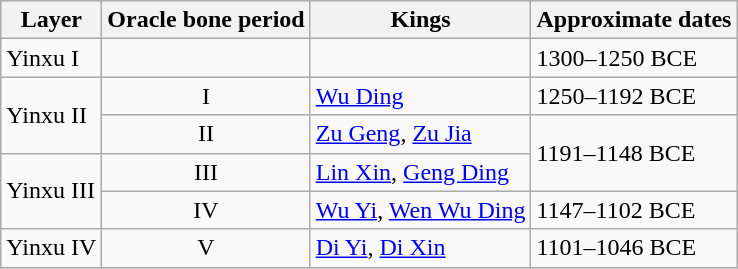<table class="wikitable">
<tr>
<th>Layer</th>
<th>Oracle bone period</th>
<th>Kings</th>
<th>Approximate dates</th>
</tr>
<tr>
<td rowspan="2">Yinxu I</td>
<td></td>
<td></td>
<td>1300–1250 BCE</td>
</tr>
<tr>
<td rowspan="2" align="center">I</td>
<td rowspan="2"><a href='#'>Wu Ding</a></td>
<td rowspan="2">1250–1192 BCE</td>
</tr>
<tr>
<td rowspan="2">Yinxu II</td>
</tr>
<tr>
<td align="center">II</td>
<td><a href='#'>Zu Geng</a>, <a href='#'>Zu Jia</a></td>
<td rowspan="2">1191–1148 BCE</td>
</tr>
<tr>
<td rowspan="2">Yinxu III</td>
<td align="center">III</td>
<td><a href='#'>Lin Xin</a>, <a href='#'>Geng Ding</a></td>
</tr>
<tr>
<td align="center">IV</td>
<td><a href='#'>Wu Yi</a>, <a href='#'>Wen Wu Ding</a></td>
<td>1147–1102 BCE</td>
</tr>
<tr>
<td>Yinxu IV</td>
<td align="center">V</td>
<td><a href='#'>Di Yi</a>, <a href='#'>Di Xin</a></td>
<td>1101–1046 BCE</td>
</tr>
</table>
